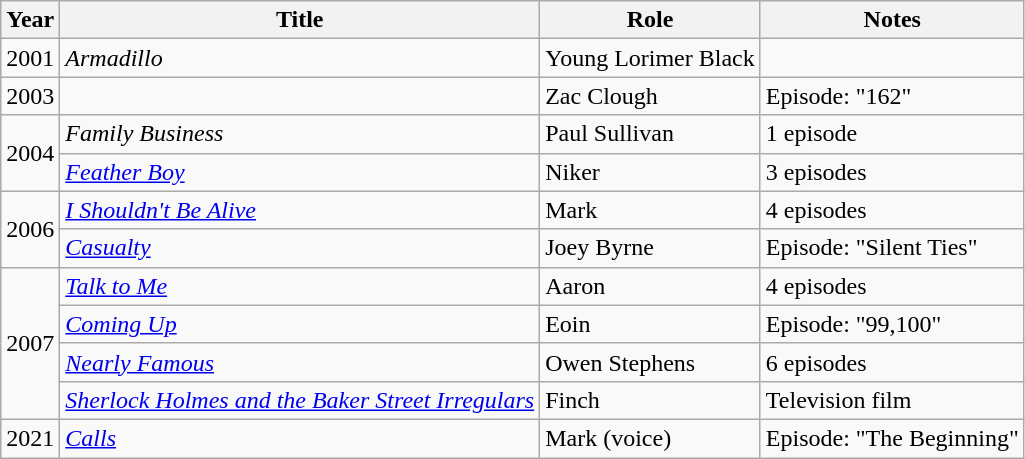<table class="wikitable sortable">
<tr>
<th>Year</th>
<th>Title</th>
<th>Role</th>
<th class="unsortable">Notes</th>
</tr>
<tr>
<td>2001</td>
<td><em>Armadillo</em></td>
<td>Young Lorimer Black</td>
<td></td>
</tr>
<tr>
<td>2003</td>
<td><em></em></td>
<td>Zac Clough</td>
<td>Episode: "162"</td>
</tr>
<tr>
<td rowspan="2">2004</td>
<td><em>Family Business</em></td>
<td>Paul Sullivan</td>
<td>1 episode</td>
</tr>
<tr>
<td><em><a href='#'>Feather Boy</a></em></td>
<td>Niker</td>
<td>3 episodes</td>
</tr>
<tr>
<td rowspan="2">2006</td>
<td><em><a href='#'>I Shouldn't Be Alive</a></em></td>
<td>Mark</td>
<td>4 episodes</td>
</tr>
<tr>
<td><em><a href='#'>Casualty</a></em></td>
<td>Joey Byrne</td>
<td>Episode: "Silent Ties"</td>
</tr>
<tr>
<td rowspan="4">2007</td>
<td><em><a href='#'>Talk to Me</a></em></td>
<td>Aaron</td>
<td>4 episodes</td>
</tr>
<tr>
<td><em><a href='#'>Coming Up</a></em></td>
<td>Eoin</td>
<td>Episode: "99,100"</td>
</tr>
<tr>
<td><em><a href='#'>Nearly Famous</a></em></td>
<td>Owen Stephens</td>
<td>6 episodes</td>
</tr>
<tr>
<td><em><a href='#'>Sherlock Holmes and the Baker Street Irregulars</a></em></td>
<td>Finch</td>
<td>Television film</td>
</tr>
<tr>
<td>2021</td>
<td><em><a href='#'>Calls</a></em></td>
<td>Mark (voice)</td>
<td>Episode: "The Beginning"</td>
</tr>
</table>
